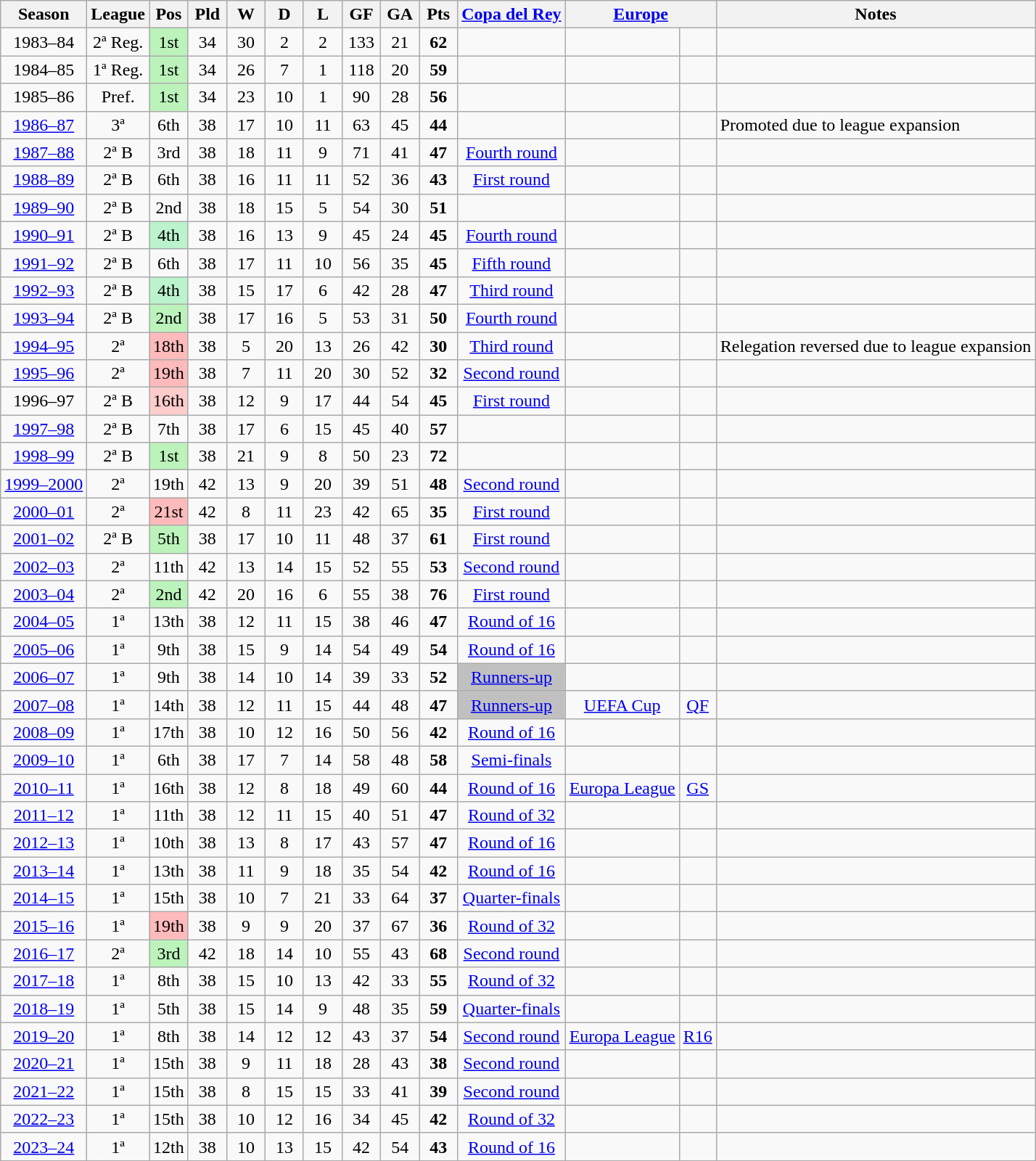<table class="wikitable" style="text-align:center">
<tr>
<th>Season</th>
<th>League</th>
<th width=28>Pos</th>
<th width=28>Pld</th>
<th width=28>W</th>
<th width=28>D</th>
<th width=28>L</th>
<th width=28>GF</th>
<th width=28>GA</th>
<th width=28>Pts</th>
<th><a href='#'>Copa del Rey</a></th>
<th colspan=2><a href='#'>Europe</a></th>
<th>Notes</th>
</tr>
<tr>
<td>1983–84</td>
<td>2ª Reg.</td>
<td bgcolor=#BBF3BB>1st</td>
<td>34</td>
<td>30</td>
<td>2</td>
<td>2</td>
<td>133</td>
<td>21</td>
<td><strong>62</strong></td>
<td></td>
<td></td>
<td></td>
<td></td>
</tr>
<tr>
<td>1984–85</td>
<td>1ª Reg.</td>
<td bgcolor=#BBF3BB>1st</td>
<td>34</td>
<td>26</td>
<td>7</td>
<td>1</td>
<td>118</td>
<td>20</td>
<td><strong>59</strong></td>
<td></td>
<td></td>
<td></td>
<td></td>
</tr>
<tr>
<td>1985–86</td>
<td>Pref.</td>
<td bgcolor=#BBF3BB>1st</td>
<td>34</td>
<td>23</td>
<td>10</td>
<td>1</td>
<td>90</td>
<td>28</td>
<td><strong>56</strong></td>
<td></td>
<td></td>
<td></td>
<td></td>
</tr>
<tr>
<td><a href='#'>1986–87</a></td>
<td>3ª</td>
<td>6th</td>
<td>38</td>
<td>17</td>
<td>10</td>
<td>11</td>
<td>63</td>
<td>45</td>
<td><strong>44</strong></td>
<td></td>
<td></td>
<td></td>
<td align=left>Promoted due to league expansion</td>
</tr>
<tr>
<td><a href='#'>1987–88</a></td>
<td>2ª B</td>
<td>3rd</td>
<td>38</td>
<td>18</td>
<td>11</td>
<td>9</td>
<td>71</td>
<td>41</td>
<td><strong>47</strong></td>
<td><a href='#'>Fourth round</a></td>
<td></td>
<td></td>
<td align=left></td>
</tr>
<tr>
<td><a href='#'>1988–89</a></td>
<td>2ª B</td>
<td>6th</td>
<td>38</td>
<td>16</td>
<td>11</td>
<td>11</td>
<td>52</td>
<td>36</td>
<td><strong>43</strong></td>
<td><a href='#'>First round</a></td>
<td></td>
<td></td>
<td align=left></td>
</tr>
<tr>
<td><a href='#'>1989–90</a></td>
<td>2ª B</td>
<td>2nd</td>
<td>38</td>
<td>18</td>
<td>15</td>
<td>5</td>
<td>54</td>
<td>30</td>
<td><strong>51</strong></td>
<td></td>
<td></td>
<td></td>
<td align=left></td>
</tr>
<tr>
<td><a href='#'>1990–91</a></td>
<td>2ª B</td>
<td bgcolor=#BBF3CC>4th</td>
<td>38</td>
<td>16</td>
<td>13</td>
<td>9</td>
<td>45</td>
<td>24</td>
<td><strong>45</strong></td>
<td><a href='#'>Fourth round</a></td>
<td></td>
<td></td>
<td></td>
</tr>
<tr>
<td><a href='#'>1991–92</a></td>
<td>2ª B</td>
<td>6th</td>
<td>38</td>
<td>17</td>
<td>11</td>
<td>10</td>
<td>56</td>
<td>35</td>
<td><strong>45</strong></td>
<td><a href='#'>Fifth round</a></td>
<td></td>
<td></td>
<td align=left></td>
</tr>
<tr>
<td><a href='#'>1992–93</a></td>
<td>2ª B</td>
<td bgcolor=#BBF3CC>4th</td>
<td>38</td>
<td>15</td>
<td>17</td>
<td>6</td>
<td>42</td>
<td>28</td>
<td><strong>47</strong></td>
<td><a href='#'>Third round</a></td>
<td></td>
<td></td>
<td></td>
</tr>
<tr>
<td><a href='#'>1993–94</a></td>
<td>2ª B</td>
<td bgcolor=#BBF3BB>2nd</td>
<td>38</td>
<td>17</td>
<td>16</td>
<td>5</td>
<td>53</td>
<td>31</td>
<td><strong>50</strong></td>
<td><a href='#'>Fourth round</a></td>
<td></td>
<td></td>
<td></td>
</tr>
<tr>
<td><a href='#'>1994–95</a></td>
<td>2ª</td>
<td bgcolor=#FFBBBB>18th</td>
<td>38</td>
<td>5</td>
<td>20</td>
<td>13</td>
<td>26</td>
<td>42</td>
<td><strong>30</strong></td>
<td><a href='#'>Third round</a></td>
<td></td>
<td></td>
<td align=left>Relegation reversed due to league expansion</td>
</tr>
<tr>
<td><a href='#'>1995–96</a></td>
<td>2ª</td>
<td bgcolor=#FFBBBB>19th</td>
<td>38</td>
<td>7</td>
<td>11</td>
<td>20</td>
<td>30</td>
<td>52</td>
<td><strong>32</strong></td>
<td><a href='#'>Second round</a></td>
<td></td>
<td></td>
<td></td>
</tr>
<tr>
<td>1996–97</td>
<td>2ª B</td>
<td bgcolor=#FFCCCC>16th</td>
<td>38</td>
<td>12</td>
<td>9</td>
<td>17</td>
<td>44</td>
<td>54</td>
<td><strong>45</strong></td>
<td><a href='#'>First round</a></td>
<td></td>
<td></td>
<td></td>
</tr>
<tr>
<td><a href='#'>1997–98</a></td>
<td>2ª B</td>
<td>7th</td>
<td>38</td>
<td>17</td>
<td>6</td>
<td>15</td>
<td>45</td>
<td>40</td>
<td><strong>57</strong></td>
<td></td>
<td></td>
<td></td>
<td align=left></td>
</tr>
<tr>
<td><a href='#'>1998–99</a></td>
<td>2ª B</td>
<td bgcolor=#BBF3BB>1st</td>
<td>38</td>
<td>21</td>
<td>9</td>
<td>8</td>
<td>50</td>
<td>23</td>
<td><strong>72</strong></td>
<td></td>
<td></td>
<td></td>
<td></td>
</tr>
<tr>
<td><a href='#'>1999–2000</a></td>
<td>2ª</td>
<td>19th</td>
<td>42</td>
<td>13</td>
<td>9</td>
<td>20</td>
<td>39</td>
<td>51</td>
<td><strong>48</strong></td>
<td><a href='#'>Second round</a></td>
<td></td>
<td></td>
<td align=left></td>
</tr>
<tr>
<td><a href='#'>2000–01</a></td>
<td>2ª</td>
<td bgcolor=#FFBBBB>21st</td>
<td>42</td>
<td>8</td>
<td>11</td>
<td>23</td>
<td>42</td>
<td>65</td>
<td><strong>35</strong></td>
<td><a href='#'>First round</a></td>
<td></td>
<td></td>
<td></td>
</tr>
<tr>
<td><a href='#'>2001–02</a></td>
<td>2ª B</td>
<td bgcolor=#BBF3BB>5th</td>
<td>38</td>
<td>17</td>
<td>10</td>
<td>11</td>
<td>48</td>
<td>37</td>
<td><strong>61</strong></td>
<td><a href='#'>First round</a></td>
<td></td>
<td></td>
<td></td>
</tr>
<tr>
<td><a href='#'>2002–03</a></td>
<td>2ª</td>
<td>11th</td>
<td>42</td>
<td>13</td>
<td>14</td>
<td>15</td>
<td>52</td>
<td>55</td>
<td><strong>53</strong></td>
<td><a href='#'>Second round</a></td>
<td></td>
<td></td>
<td align=left></td>
</tr>
<tr>
<td><a href='#'>2003–04</a></td>
<td>2ª</td>
<td bgcolor=#BBF3BB>2nd</td>
<td>42</td>
<td>20</td>
<td>16</td>
<td>6</td>
<td>55</td>
<td>38</td>
<td><strong>76</strong></td>
<td><a href='#'>First round</a></td>
<td></td>
<td></td>
<td></td>
</tr>
<tr>
<td><a href='#'>2004–05</a></td>
<td>1ª</td>
<td>13th</td>
<td>38</td>
<td>12</td>
<td>11</td>
<td>15</td>
<td>38</td>
<td>46</td>
<td><strong>47</strong></td>
<td><a href='#'>Round of 16</a></td>
<td></td>
<td></td>
<td align=left></td>
</tr>
<tr>
<td><a href='#'>2005–06</a></td>
<td>1ª</td>
<td>9th</td>
<td>38</td>
<td>15</td>
<td>9</td>
<td>14</td>
<td>54</td>
<td>49</td>
<td><strong>54</strong></td>
<td><a href='#'>Round of 16</a></td>
<td></td>
<td></td>
<td align=left></td>
</tr>
<tr>
<td><a href='#'>2006–07</a></td>
<td>1ª</td>
<td>9th</td>
<td>38</td>
<td>14</td>
<td>10</td>
<td>14</td>
<td>39</td>
<td>33</td>
<td><strong>52</strong></td>
<td bgcolor=silver><a href='#'>Runners-up</a></td>
<td></td>
<td></td>
<td></td>
</tr>
<tr>
<td><a href='#'>2007–08</a></td>
<td>1ª</td>
<td>14th</td>
<td>38</td>
<td>12</td>
<td>11</td>
<td>15</td>
<td>44</td>
<td>48</td>
<td><strong>47</strong></td>
<td bgcolor=silver><a href='#'>Runners-up</a></td>
<td><a href='#'>UEFA Cup</a></td>
<td><a href='#'>QF</a></td>
<td></td>
</tr>
<tr>
<td><a href='#'>2008–09</a></td>
<td>1ª</td>
<td>17th</td>
<td>38</td>
<td>10</td>
<td>12</td>
<td>16</td>
<td>50</td>
<td>56</td>
<td><strong>42</strong></td>
<td><a href='#'>Round of 16</a></td>
<td></td>
<td></td>
<td align=left></td>
</tr>
<tr>
<td><a href='#'>2009–10</a></td>
<td>1ª</td>
<td>6th</td>
<td>38</td>
<td>17</td>
<td>7</td>
<td>14</td>
<td>58</td>
<td>48</td>
<td><strong>58</strong></td>
<td><a href='#'>Semi-finals</a></td>
<td></td>
<td></td>
<td></td>
</tr>
<tr>
<td><a href='#'>2010–11</a></td>
<td>1ª</td>
<td>16th</td>
<td>38</td>
<td>12</td>
<td>8</td>
<td>18</td>
<td>49</td>
<td>60</td>
<td><strong>44</strong></td>
<td><a href='#'>Round of 16</a></td>
<td><a href='#'>Europa League</a></td>
<td><a href='#'>GS</a></td>
<td></td>
</tr>
<tr>
<td><a href='#'>2011–12</a></td>
<td>1ª</td>
<td>11th</td>
<td>38</td>
<td>12</td>
<td>11</td>
<td>15</td>
<td>40</td>
<td>51</td>
<td><strong>47</strong></td>
<td><a href='#'>Round of 32</a></td>
<td></td>
<td></td>
<td align=left></td>
</tr>
<tr>
<td><a href='#'>2012–13</a></td>
<td>1ª</td>
<td>10th</td>
<td>38</td>
<td>13</td>
<td>8</td>
<td>17</td>
<td>43</td>
<td>57</td>
<td><strong>47</strong></td>
<td><a href='#'>Round of 16</a></td>
<td></td>
<td></td>
<td align=left></td>
</tr>
<tr>
<td><a href='#'>2013–14</a></td>
<td>1ª</td>
<td>13th</td>
<td>38</td>
<td>11</td>
<td>9</td>
<td>18</td>
<td>35</td>
<td>54</td>
<td><strong>42</strong></td>
<td><a href='#'>Round of 16</a></td>
<td></td>
<td></td>
<td align=left></td>
</tr>
<tr>
<td><a href='#'>2014–15</a></td>
<td>1ª</td>
<td>15th</td>
<td>38</td>
<td>10</td>
<td>7</td>
<td>21</td>
<td>33</td>
<td>64</td>
<td><strong>37</strong></td>
<td><a href='#'>Quarter-finals</a></td>
<td></td>
<td></td>
<td align=left></td>
</tr>
<tr>
<td><a href='#'>2015–16</a></td>
<td>1ª</td>
<td bgcolor=#FFBBBB>19th</td>
<td>38</td>
<td>9</td>
<td>9</td>
<td>20</td>
<td>37</td>
<td>67</td>
<td><strong>36</strong></td>
<td><a href='#'>Round of 32</a></td>
<td></td>
<td></td>
<td></td>
</tr>
<tr>
<td><a href='#'>2016–17</a></td>
<td>2ª</td>
<td bgcolor=#BBF3BB>3rd</td>
<td>42</td>
<td>18</td>
<td>14</td>
<td>10</td>
<td>55</td>
<td>43</td>
<td><strong>68</strong></td>
<td><a href='#'>Second round</a></td>
<td></td>
<td></td>
<td></td>
</tr>
<tr>
<td><a href='#'>2017–18</a></td>
<td>1ª</td>
<td>8th</td>
<td>38</td>
<td>15</td>
<td>10</td>
<td>13</td>
<td>42</td>
<td>33</td>
<td><strong>55</strong></td>
<td><a href='#'>Round of 32</a></td>
<td></td>
<td></td>
<td></td>
</tr>
<tr>
<td><a href='#'>2018–19</a></td>
<td>1ª</td>
<td>5th</td>
<td>38</td>
<td>15</td>
<td>14</td>
<td>9</td>
<td>48</td>
<td>35</td>
<td><strong>59</strong></td>
<td><a href='#'>Quarter-finals</a></td>
<td></td>
<td></td>
<td></td>
</tr>
<tr>
<td><a href='#'>2019–20</a></td>
<td>1ª</td>
<td>8th</td>
<td>38</td>
<td>14</td>
<td>12</td>
<td>12</td>
<td>43</td>
<td>37</td>
<td><strong>54</strong></td>
<td><a href='#'>Second round</a></td>
<td><a href='#'>Europa League</a></td>
<td><a href='#'>R16</a></td>
<td></td>
</tr>
<tr>
<td><a href='#'>2020–21</a></td>
<td>1ª</td>
<td>15th</td>
<td>38</td>
<td>9</td>
<td>11</td>
<td>18</td>
<td>28</td>
<td>43</td>
<td><strong>38</strong></td>
<td><a href='#'>Second round</a></td>
<td></td>
<td></td>
<td></td>
</tr>
<tr>
<td><a href='#'>2021–22</a></td>
<td>1ª</td>
<td>15th</td>
<td>38</td>
<td>8</td>
<td>15</td>
<td>15</td>
<td>33</td>
<td>41</td>
<td><strong>39</strong></td>
<td><a href='#'>Second round</a></td>
<td></td>
<td></td>
<td></td>
</tr>
<tr>
<td><a href='#'>2022–23</a></td>
<td>1ª</td>
<td>15th</td>
<td>38</td>
<td>10</td>
<td>12</td>
<td>16</td>
<td>34</td>
<td>45</td>
<td><strong>42</strong></td>
<td><a href='#'>Round of 32</a></td>
<td></td>
<td></td>
<td></td>
</tr>
<tr>
<td><a href='#'>2023–24</a></td>
<td>1ª</td>
<td>12th</td>
<td>38</td>
<td>10</td>
<td>13</td>
<td>15</td>
<td>42</td>
<td>54</td>
<td><strong>43</strong></td>
<td><a href='#'>Round of 16</a></td>
<td></td>
<td></td>
<td></td>
</tr>
</table>
